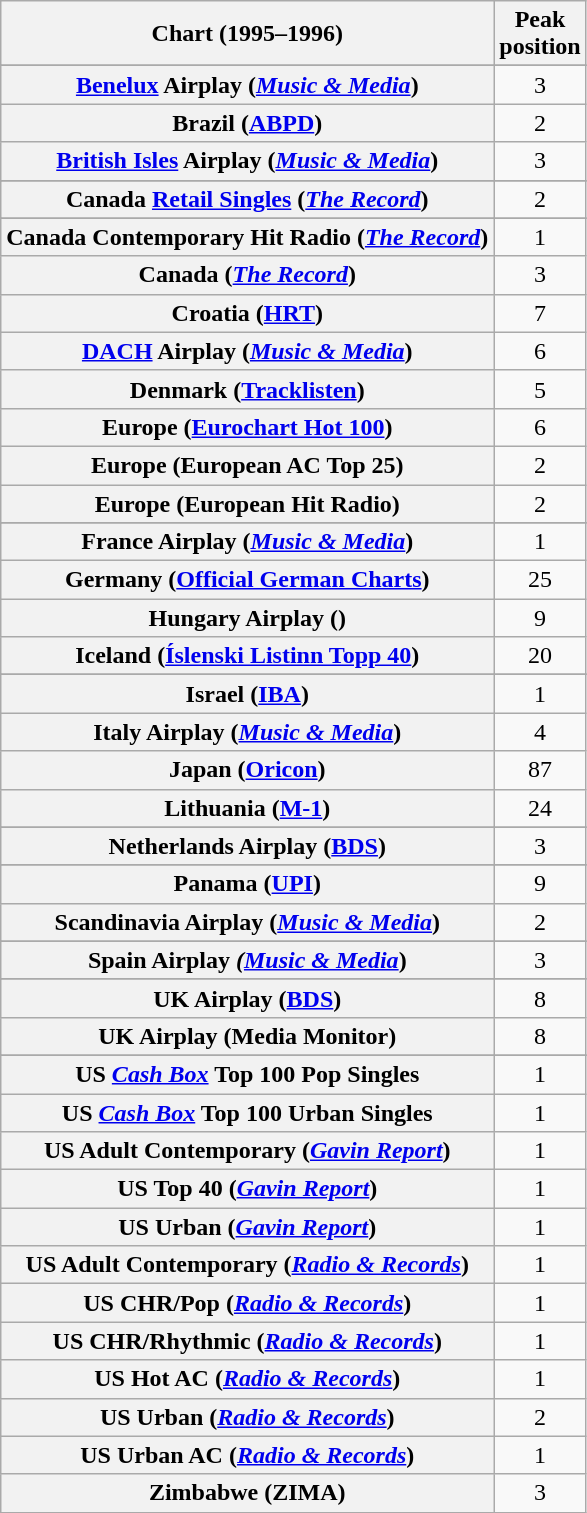<table class="wikitable sortable plainrowheaders" style="text-align:center">
<tr>
<th>Chart (1995–1996)</th>
<th>Peak<br>position</th>
</tr>
<tr>
</tr>
<tr>
</tr>
<tr>
</tr>
<tr>
</tr>
<tr>
<th scope="row"><a href='#'>Benelux</a> Airplay (<em><a href='#'>Music & Media</a></em>)</th>
<td>3</td>
</tr>
<tr>
<th scope="row">Brazil (<a href='#'>ABPD</a>)</th>
<td style="text-align:center;">2</td>
</tr>
<tr>
<th scope="row"><a href='#'>British Isles</a> Airplay (<em><a href='#'>Music & Media</a></em>)</th>
<td>3</td>
</tr>
<tr>
</tr>
<tr>
<th scope="row">Canada <a href='#'>Retail Singles</a> (<em><a href='#'>The Record</a></em>)</th>
<td align="center">2</td>
</tr>
<tr>
</tr>
<tr>
<th scope="row">Canada Contemporary Hit Radio (<em><a href='#'>The Record</a></em>)</th>
<td align="center">1</td>
</tr>
<tr>
<th scope="row">Canada  (<em><a href='#'>The Record</a></em>)</th>
<td align="center">3</td>
</tr>
<tr>
<th scope="row">Croatia (<a href='#'>HRT</a>)</th>
<td style="text-align:center;">7</td>
</tr>
<tr>
<th scope="row"><a href='#'>DACH</a> Airplay (<em><a href='#'>Music & Media</a></em>)</th>
<td>6</td>
</tr>
<tr>
<th scope="row">Denmark (<a href='#'>Tracklisten</a>)</th>
<td style="text-align:center;">5</td>
</tr>
<tr>
<th scope="row">Europe (<a href='#'>Eurochart Hot 100</a>)</th>
<td style="text-align:center;">6</td>
</tr>
<tr>
<th scope="row">Europe (European AC Top 25)</th>
<td align="center">2</td>
</tr>
<tr>
<th scope="row">Europe (European Hit Radio)</th>
<td align="center">2</td>
</tr>
<tr>
</tr>
<tr>
</tr>
<tr>
<th scope="row">France Airplay (<em><a href='#'>Music & Media</a></em>)</th>
<td>1</td>
</tr>
<tr>
<th scope="row">Germany (<a href='#'>Official German Charts</a>)</th>
<td style="text-align:center;">25</td>
</tr>
<tr>
<th scope="row">Hungary Airplay ()</th>
<td>9</td>
</tr>
<tr>
<th scope="row">Iceland (<a href='#'>Íslenski Listinn Topp 40</a>)</th>
<td style="text-align:center;">20</td>
</tr>
<tr>
</tr>
<tr>
<th scope="row">Israel (<a href='#'>IBA</a>)</th>
<td align="center">1</td>
</tr>
<tr>
<th scope="row">Italy Airplay (<em><a href='#'>Music & Media</a></em>)</th>
<td>4</td>
</tr>
<tr>
<th scope="row">Japan (<a href='#'>Oricon</a>)</th>
<td style="text-align:center;">87</td>
</tr>
<tr>
<th scope="row">Lithuania (<a href='#'>M-1</a>)</th>
<td>24</td>
</tr>
<tr>
</tr>
<tr>
</tr>
<tr>
<th scope="row">Netherlands Airplay (<a href='#'>BDS</a>)</th>
<td>3</td>
</tr>
<tr>
</tr>
<tr>
</tr>
<tr>
<th scope="row">Panama (<a href='#'>UPI</a>)</th>
<td>9</td>
</tr>
<tr>
<th scope="row">Scandinavia Airplay (<em><a href='#'>Music & Media</a></em>)</th>
<td>2</td>
</tr>
<tr>
</tr>
<tr>
<th scope="row">Spain Airplay <em>(<a href='#'>Music & Media</a></em>)</th>
<td>3</td>
</tr>
<tr>
</tr>
<tr>
</tr>
<tr>
</tr>
<tr>
</tr>
<tr>
<th scope="row">UK Airplay (<a href='#'>BDS</a>)</th>
<td>8</td>
</tr>
<tr>
<th scope="row">UK Airplay (Media Monitor)</th>
<td>8</td>
</tr>
<tr>
</tr>
<tr>
</tr>
<tr>
</tr>
<tr>
</tr>
<tr>
</tr>
<tr>
</tr>
<tr>
</tr>
<tr>
<th scope="row">US <em><a href='#'>Cash Box</a></em> Top 100 Pop Singles</th>
<td align="center">1</td>
</tr>
<tr>
<th scope="row">US <em><a href='#'>Cash Box</a></em> Top 100 Urban Singles</th>
<td align="center">1</td>
</tr>
<tr>
<th scope="row">US Adult Contemporary (<em><a href='#'>Gavin Report</a></em>)</th>
<td>1</td>
</tr>
<tr>
<th scope="row">US Top 40 (<em><a href='#'>Gavin Report</a></em>)</th>
<td>1</td>
</tr>
<tr>
<th scope="row">US Urban (<em><a href='#'>Gavin Report</a></em>)</th>
<td>1</td>
</tr>
<tr>
<th scope="row">US Adult Contemporary (<em><a href='#'>Radio & Records</a></em>)</th>
<td>1</td>
</tr>
<tr>
<th scope="row">US CHR/Pop (<em><a href='#'>Radio & Records</a></em>)</th>
<td>1</td>
</tr>
<tr>
<th scope="row">US CHR/Rhythmic (<em><a href='#'>Radio & Records</a></em>)</th>
<td>1</td>
</tr>
<tr>
<th scope="row">US Hot AC (<em><a href='#'>Radio & Records</a></em>)</th>
<td>1</td>
</tr>
<tr>
<th scope="row">US Urban (<em><a href='#'>Radio & Records</a></em>)</th>
<td>2</td>
</tr>
<tr>
<th scope="row">US Urban AC (<em><a href='#'>Radio & Records</a></em>)</th>
<td>1</td>
</tr>
<tr>
<th scope="row">Zimbabwe (ZIMA)</th>
<td>3</td>
</tr>
</table>
